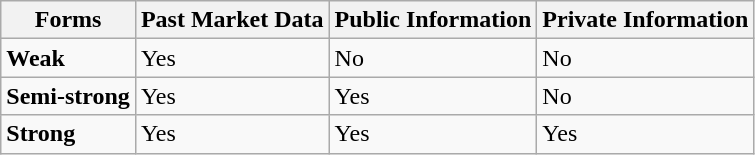<table class="wikitable">
<tr>
<th>Forms</th>
<th>Past Market Data</th>
<th>Public Information</th>
<th>Private Information</th>
</tr>
<tr>
<td><strong>Weak</strong></td>
<td>Yes</td>
<td>No</td>
<td>No</td>
</tr>
<tr>
<td><strong>Semi-strong</strong></td>
<td>Yes</td>
<td>Yes</td>
<td>No</td>
</tr>
<tr>
<td><strong>Strong</strong></td>
<td>Yes</td>
<td>Yes</td>
<td>Yes</td>
</tr>
</table>
